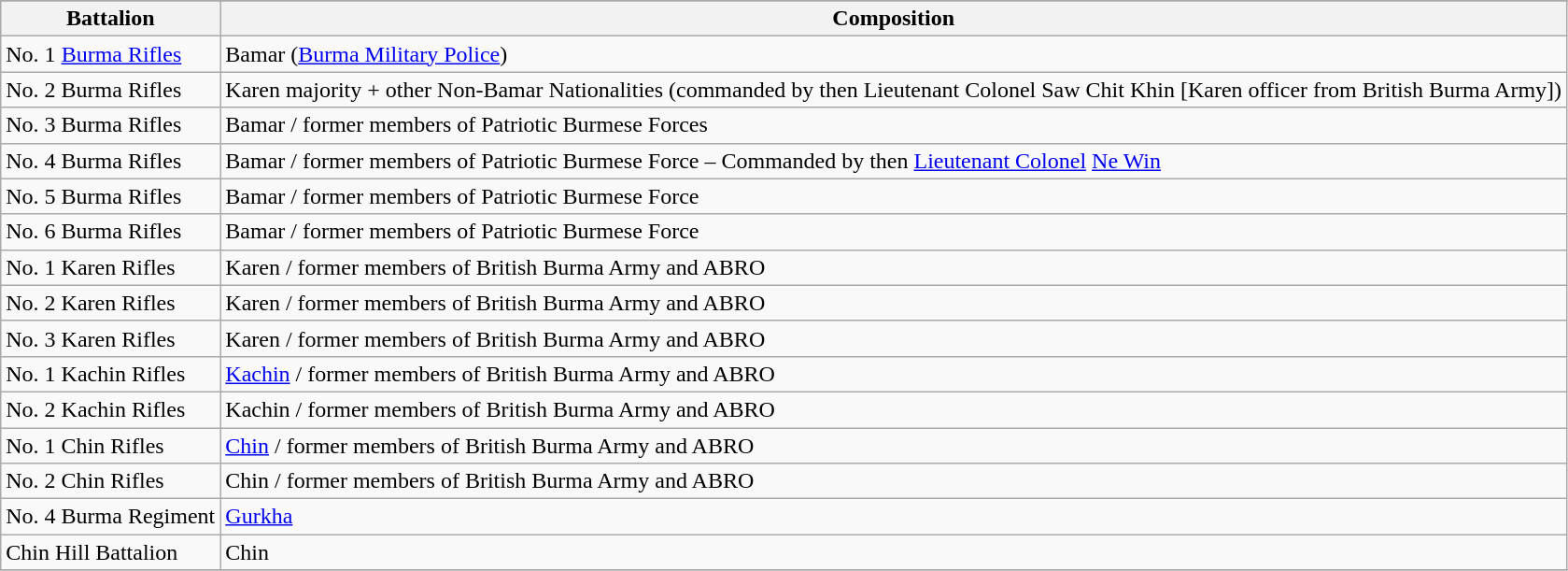<table class="wikitable">
<tr>
</tr>
<tr>
<th>Battalion</th>
<th>Composition</th>
</tr>
<tr>
<td>No. 1 <a href='#'>Burma Rifles</a></td>
<td>Bamar (<a href='#'>Burma Military Police</a>)</td>
</tr>
<tr>
<td>No. 2 Burma Rifles</td>
<td>Karen majority + other Non-Bamar Nationalities (commanded by then Lieutenant Colonel Saw Chit Khin [Karen officer from British Burma Army])</td>
</tr>
<tr>
<td>No. 3 Burma Rifles</td>
<td>Bamar / former members of Patriotic Burmese Forces</td>
</tr>
<tr>
<td>No. 4 Burma Rifles</td>
<td>Bamar / former members of Patriotic Burmese Force – Commanded by then <a href='#'>Lieutenant Colonel</a> <a href='#'>Ne Win</a></td>
</tr>
<tr>
<td>No. 5 Burma Rifles</td>
<td>Bamar / former members of Patriotic Burmese Force</td>
</tr>
<tr>
<td>No. 6 Burma Rifles</td>
<td>Bamar / former members of Patriotic Burmese Force</td>
</tr>
<tr>
<td>No. 1 Karen Rifles</td>
<td>Karen / former members of British Burma Army and ABRO</td>
</tr>
<tr>
<td>No. 2 Karen Rifles</td>
<td>Karen / former members of British Burma Army and ABRO</td>
</tr>
<tr>
<td>No. 3 Karen Rifles</td>
<td>Karen / former members of British Burma Army and ABRO</td>
</tr>
<tr>
<td>No. 1 Kachin Rifles</td>
<td><a href='#'>Kachin</a> / former members of British Burma Army and ABRO</td>
</tr>
<tr>
<td>No. 2 Kachin Rifles</td>
<td>Kachin / former members of British Burma Army and ABRO</td>
</tr>
<tr>
<td>No. 1 Chin Rifles</td>
<td><a href='#'>Chin</a> / former members of British Burma Army and ABRO</td>
</tr>
<tr>
<td>No. 2 Chin Rifles</td>
<td>Chin / former members of British Burma Army and ABRO</td>
</tr>
<tr>
<td>No. 4 Burma Regiment</td>
<td><a href='#'>Gurkha</a></td>
</tr>
<tr>
<td>Chin Hill Battalion</td>
<td>Chin</td>
</tr>
<tr>
</tr>
</table>
